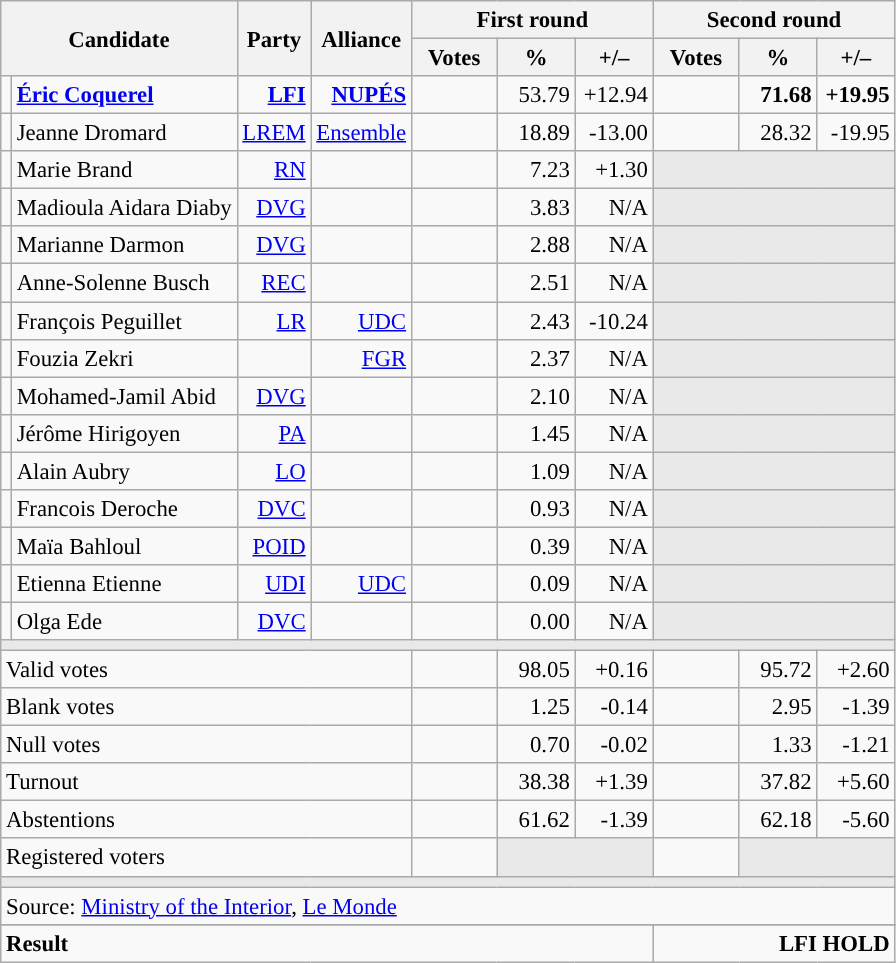<table class="wikitable" style="text-align:right;font-size:95%;">
<tr>
<th rowspan="2" colspan="2">Candidate</th>
<th rowspan="2">Party</th>
<th rowspan="2">Alliance</th>
<th colspan="3">First round</th>
<th colspan="3">Second round</th>
</tr>
<tr>
<th style="width:50px;">Votes</th>
<th style="width:45px;">%</th>
<th style="width:45px;">+/–</th>
<th style="width:50px;">Votes</th>
<th style="width:45px;">%</th>
<th style="width:45px;">+/–</th>
</tr>
<tr>
<td style="color:inherit;background:"></td>
<td style="text-align:left;"><strong><a href='#'>Éric Coquerel</a></strong></td>
<td><a href='#'><strong>LFI</strong></a> </td>
<td><a href='#'><strong>NUPÉS</strong></a> </td>
<td></td>
<td>53.79</td>
<td>+12.94</td>
<td><strong></strong></td>
<td><strong>71.68</strong></td>
<td><strong>+19.95</strong></td>
</tr>
<tr>
<td style="color:inherit;background:"></td>
<td style="text-align:left;">Jeanne Dromard</td>
<td><a href='#'>LREM</a> </td>
<td><a href='#'>Ensemble</a> </td>
<td></td>
<td>18.89</td>
<td>-13.00</td>
<td></td>
<td>28.32</td>
<td>-19.95</td>
</tr>
<tr>
<td style="color:inherit;background:"></td>
<td style="text-align:left;">Marie Brand</td>
<td><a href='#'>RN</a></td>
<td></td>
<td></td>
<td>7.23</td>
<td>+1.30</td>
<td colspan="3" style="background:#E9E9E9;"></td>
</tr>
<tr>
<td style="color:inherit;background:"></td>
<td style="text-align:left;">Madioula Aidara Diaby</td>
<td><a href='#'>DVG</a></td>
<td></td>
<td></td>
<td>3.83</td>
<td>N/A</td>
<td colspan="3" style="background:#E9E9E9;"></td>
</tr>
<tr>
<td style="color:inherit;background:"></td>
<td style="text-align:left;">Marianne Darmon</td>
<td><a href='#'>DVG</a></td>
<td></td>
<td></td>
<td>2.88</td>
<td>N/A</td>
<td colspan="3" style="background:#E9E9E9;"></td>
</tr>
<tr>
<td style="color:inherit;background:"></td>
<td style="text-align:left;">Anne-Solenne Busch</td>
<td><a href='#'>REC</a></td>
<td></td>
<td></td>
<td>2.51</td>
<td>N/A</td>
<td colspan="3" style="background:#E9E9E9;"></td>
</tr>
<tr>
<td style="color:inherit;background:"></td>
<td style="text-align:left;">François Peguillet</td>
<td><a href='#'>LR</a></td>
<td><a href='#'>UDC</a></td>
<td></td>
<td>2.43</td>
<td>-10.24</td>
<td colspan="3" style="background:#E9E9E9;"></td>
</tr>
<tr>
<td style="color:inherit;background:"></td>
<td style="text-align:left;">Fouzia Zekri</td>
<td></td>
<td><a href='#'>FGR</a></td>
<td></td>
<td>2.37</td>
<td>N/A</td>
<td colspan="3" style="background:#E9E9E9;"></td>
</tr>
<tr>
<td style="color:inherit;background:"></td>
<td style="text-align:left;">Mohamed-Jamil Abid</td>
<td><a href='#'>DVG</a></td>
<td></td>
<td></td>
<td>2.10</td>
<td>N/A</td>
<td colspan="3" style="background:#E9E9E9;"></td>
</tr>
<tr>
<td style="color:inherit;background:"></td>
<td style="text-align:left;">Jérôme Hirigoyen</td>
<td><a href='#'>PA</a></td>
<td></td>
<td></td>
<td>1.45</td>
<td>N/A</td>
<td colspan="3" style="background:#E9E9E9;"></td>
</tr>
<tr>
<td style="color:inherit;background:"></td>
<td style="text-align:left;">Alain Aubry</td>
<td><a href='#'>LO</a></td>
<td></td>
<td></td>
<td>1.09</td>
<td>N/A</td>
<td colspan="3" style="background:#E9E9E9;"></td>
</tr>
<tr>
<td style="color:inherit;background:"></td>
<td style="text-align:left;">Francois Deroche</td>
<td><a href='#'>DVC</a></td>
<td></td>
<td></td>
<td>0.93</td>
<td>N/A</td>
<td colspan="3" style="background:#E9E9E9;"></td>
</tr>
<tr>
<td style="color:inherit;background:"></td>
<td style="text-align:left;">Maïa Bahloul</td>
<td><a href='#'>POID</a></td>
<td></td>
<td></td>
<td>0.39</td>
<td>N/A</td>
<td colspan="3" style="background:#E9E9E9;"></td>
</tr>
<tr>
<td style="color:inherit;background:"></td>
<td style="text-align:left;">Etienna Etienne</td>
<td><a href='#'>UDI</a></td>
<td><a href='#'>UDC</a></td>
<td></td>
<td>0.09</td>
<td>N/A</td>
<td colspan="3" style="background:#E9E9E9;"></td>
</tr>
<tr>
<td style="color:inherit;background:"></td>
<td style="text-align:left;">Olga Ede</td>
<td><a href='#'>DVC</a></td>
<td></td>
<td></td>
<td>0.00</td>
<td>N/A</td>
<td colspan="3" style="background:#E9E9E9;"></td>
</tr>
<tr>
<td colspan="10" style="background:#E9E9E9;"></td>
</tr>
<tr>
<td colspan="4" style="text-align:left;">Valid votes</td>
<td></td>
<td>98.05</td>
<td>+0.16</td>
<td></td>
<td>95.72</td>
<td>+2.60</td>
</tr>
<tr>
<td colspan="4" style="text-align:left;">Blank votes</td>
<td></td>
<td>1.25</td>
<td>-0.14</td>
<td></td>
<td>2.95</td>
<td>-1.39</td>
</tr>
<tr>
<td colspan="4" style="text-align:left;">Null votes</td>
<td></td>
<td>0.70</td>
<td>-0.02</td>
<td></td>
<td>1.33</td>
<td>-1.21</td>
</tr>
<tr>
<td colspan="4" style="text-align:left;">Turnout</td>
<td></td>
<td>38.38</td>
<td>+1.39</td>
<td></td>
<td>37.82</td>
<td>+5.60</td>
</tr>
<tr>
<td colspan="4" style="text-align:left;">Abstentions</td>
<td></td>
<td>61.62</td>
<td>-1.39</td>
<td></td>
<td>62.18</td>
<td>-5.60</td>
</tr>
<tr>
<td colspan="4" style="text-align:left;">Registered voters</td>
<td></td>
<td colspan="2" style="background:#E9E9E9;"></td>
<td></td>
<td colspan="2" style="background:#E9E9E9;"></td>
</tr>
<tr>
<td colspan="10" style="background:#E9E9E9;"></td>
</tr>
<tr>
<td colspan="10" style="text-align:left;">Source: <a href='#'>Ministry of the Interior</a>, <a href='#'>Le Monde</a></td>
</tr>
<tr>
</tr>
<tr style="font-weight:bold">
<td colspan="7" style="text-align:left;">Result</td>
<td colspan="7" style="background-color:">LFI HOLD</td>
</tr>
</table>
